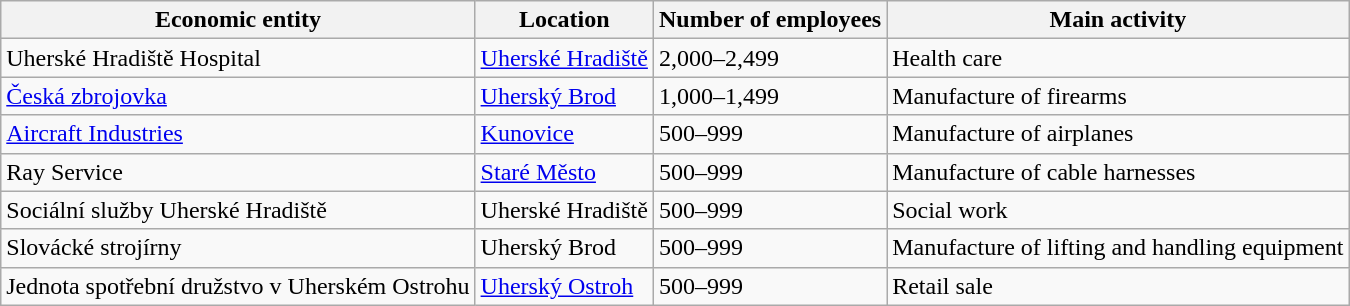<table class="wikitable sortable">
<tr>
<th>Economic entity</th>
<th>Location</th>
<th>Number of employees</th>
<th>Main activity</th>
</tr>
<tr>
<td>Uherské Hradiště Hospital</td>
<td><a href='#'>Uherské Hradiště</a></td>
<td>2,000–2,499</td>
<td>Health care</td>
</tr>
<tr>
<td><a href='#'>Česká zbrojovka</a></td>
<td><a href='#'>Uherský Brod</a></td>
<td>1,000–1,499</td>
<td>Manufacture of firearms</td>
</tr>
<tr>
<td><a href='#'>Aircraft Industries</a></td>
<td><a href='#'>Kunovice</a></td>
<td>500–999</td>
<td>Manufacture of airplanes</td>
</tr>
<tr>
<td>Ray Service</td>
<td><a href='#'>Staré Město</a></td>
<td>500–999</td>
<td>Manufacture of cable harnesses</td>
</tr>
<tr>
<td>Sociální služby Uherské Hradiště</td>
<td>Uherské Hradiště</td>
<td>500–999</td>
<td>Social work</td>
</tr>
<tr>
<td>Slovácké strojírny</td>
<td>Uherský Brod</td>
<td>500–999</td>
<td>Manufacture of lifting and handling equipment</td>
</tr>
<tr>
<td>Jednota spotřební družstvo v Uherském Ostrohu</td>
<td><a href='#'>Uherský Ostroh</a></td>
<td>500–999</td>
<td>Retail sale</td>
</tr>
</table>
